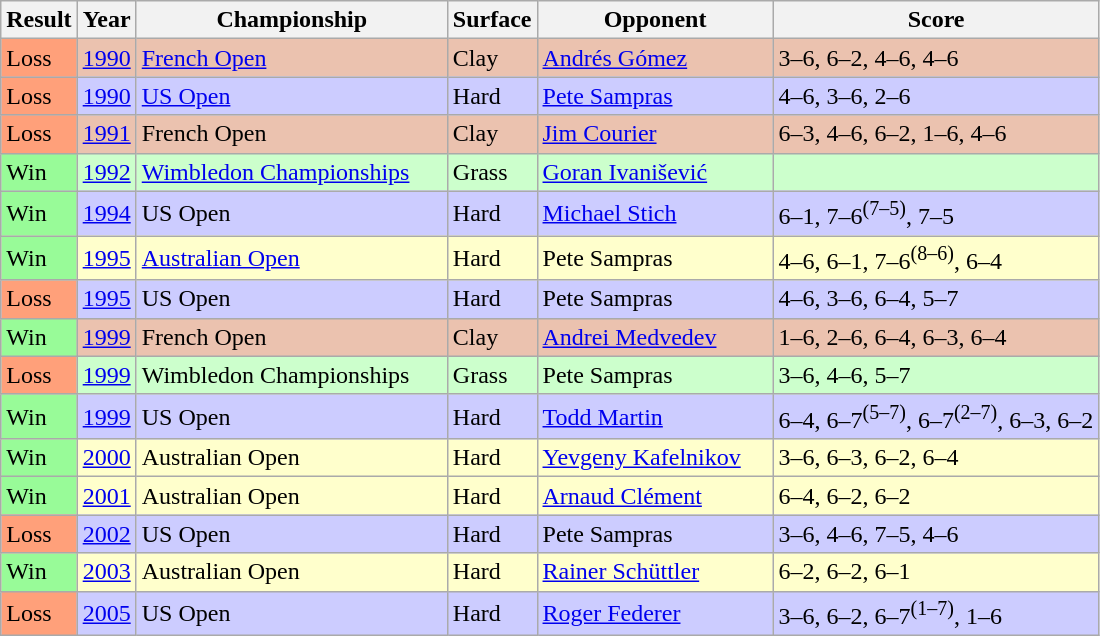<table class="sortable wikitable">
<tr>
<th>Result</th>
<th>Year</th>
<th width=200>Championship</th>
<th width=50>Surface</th>
<th style="width:150px">Opponent</th>
<th style="width:210px" class="unsortable">Score</th>
</tr>
<tr bgcolor=EBC2AF>
<td style="background:#ffa07a;">Loss</td>
<td><a href='#'>1990</a></td>
<td><a href='#'>French Open</a></td>
<td>Clay</td>
<td> <a href='#'>Andrés Gómez</a></td>
<td>3–6, 6–2, 4–6, 4–6</td>
</tr>
<tr bgcolor=CCCCFF>
<td style="background:#ffa07a;">Loss</td>
<td><a href='#'>1990</a></td>
<td><a href='#'>US Open</a></td>
<td>Hard</td>
<td> <a href='#'>Pete Sampras</a></td>
<td>4–6, 3–6, 2–6</td>
</tr>
<tr bgcolor=EBC2AF>
<td style="background:#ffa07a;">Loss</td>
<td><a href='#'>1991</a></td>
<td>French Open</td>
<td>Clay</td>
<td> <a href='#'>Jim Courier</a></td>
<td>6–3, 4–6, 6–2, 1–6, 4–6</td>
</tr>
<tr bgcolor=CCFFCC>
<td style="background:#98fb98;">Win</td>
<td><a href='#'>1992</a></td>
<td><a href='#'>Wimbledon Championships</a></td>
<td>Grass</td>
<td> <a href='#'>Goran Ivanišević</a></td>
<td></td>
</tr>
<tr bgcolor=CCCCFF>
<td style="background:#98fb98;">Win</td>
<td><a href='#'>1994</a></td>
<td>US Open</td>
<td>Hard</td>
<td> <a href='#'>Michael Stich</a></td>
<td>6–1, 7–6<sup>(7–5)</sup>, 7–5</td>
</tr>
<tr bgcolor=FFFFCC>
<td style="background:#98fb98;">Win</td>
<td><a href='#'>1995</a></td>
<td><a href='#'>Australian Open</a></td>
<td>Hard</td>
<td> Pete Sampras</td>
<td>4–6, 6–1, 7–6<sup>(8–6)</sup>, 6–4</td>
</tr>
<tr bgcolor=CCCCFF>
<td style="background:#ffa07a;">Loss</td>
<td><a href='#'>1995</a></td>
<td>US Open</td>
<td>Hard</td>
<td> Pete Sampras</td>
<td>4–6, 3–6, 6–4, 5–7</td>
</tr>
<tr bgcolor=EBC2AF>
<td style="background:#98fb98;">Win</td>
<td><a href='#'>1999</a></td>
<td>French Open</td>
<td>Clay</td>
<td> <a href='#'>Andrei Medvedev</a></td>
<td>1–6, 2–6, 6–4, 6–3, 6–4</td>
</tr>
<tr bgcolor=CCFFCC>
<td style="background:#ffa07a;">Loss</td>
<td><a href='#'>1999</a></td>
<td>Wimbledon Championships</td>
<td>Grass</td>
<td> Pete Sampras</td>
<td>3–6, 4–6, 5–7</td>
</tr>
<tr bgcolor=CCCCFF>
<td style="background:#98fb98;">Win</td>
<td><a href='#'>1999</a></td>
<td>US Open</td>
<td>Hard</td>
<td> <a href='#'>Todd Martin</a></td>
<td>6–4, 6–7<sup>(5–7)</sup>, 6–7<sup>(2–7)</sup>, 6–3, 6–2</td>
</tr>
<tr bgcolor=FFFFCC>
<td style="background:#98fb98;">Win</td>
<td><a href='#'>2000</a></td>
<td>Australian Open</td>
<td>Hard</td>
<td> <a href='#'>Yevgeny Kafelnikov</a></td>
<td>3–6, 6–3, 6–2, 6–4</td>
</tr>
<tr bgcolor=FFFFCC>
<td style="background:#98fb98;">Win</td>
<td><a href='#'>2001</a></td>
<td>Australian Open</td>
<td>Hard</td>
<td> <a href='#'>Arnaud Clément</a></td>
<td>6–4, 6–2, 6–2</td>
</tr>
<tr bgcolor=CCCCFF>
<td style="background:#ffa07a;">Loss</td>
<td><a href='#'>2002</a></td>
<td>US Open</td>
<td>Hard</td>
<td> Pete Sampras</td>
<td>3–6, 4–6, 7–5, 4–6</td>
</tr>
<tr bgcolor=FFFFCC>
<td style="background:#98fb98;">Win</td>
<td><a href='#'>2003</a></td>
<td>Australian Open</td>
<td>Hard</td>
<td> <a href='#'>Rainer Schüttler</a></td>
<td>6–2, 6–2, 6–1</td>
</tr>
<tr bgcolor=CCCCFF>
<td style="background:#ffa07a;">Loss</td>
<td><a href='#'>2005</a></td>
<td>US Open</td>
<td>Hard</td>
<td> <a href='#'>Roger Federer</a></td>
<td>3–6, 6–2, 6–7<sup>(1–7)</sup>, 1–6</td>
</tr>
</table>
